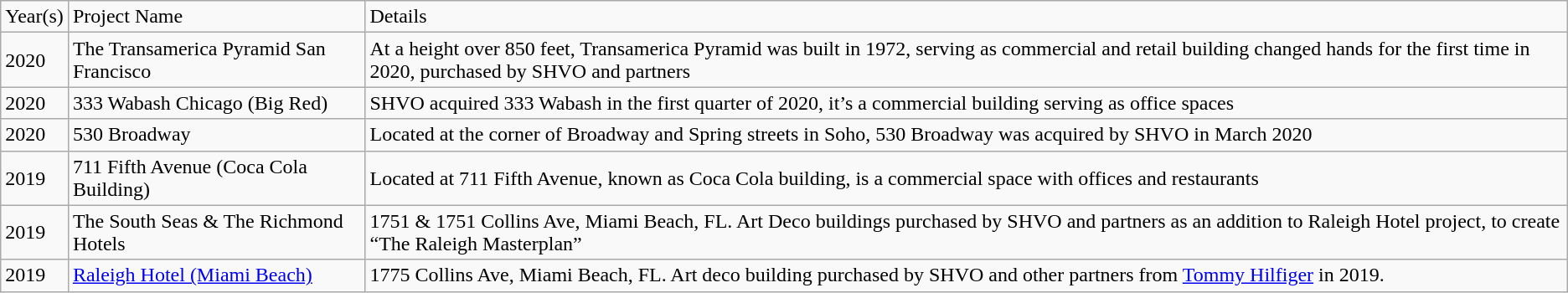<table class="wikitable">
<tr>
<td>Year(s)</td>
<td>Project Name</td>
<td>Details</td>
</tr>
<tr>
<td>2020</td>
<td>The Transamerica Pyramid San Francisco</td>
<td>At a height over 850 feet, Transamerica Pyramid was built in 1972, serving as commercial and retail building changed hands for the first time in 2020, purchased by SHVO and partners</td>
</tr>
<tr>
<td>2020</td>
<td>333 Wabash Chicago (Big Red)</td>
<td>SHVO acquired 333 Wabash in the first quarter of 2020, it’s a commercial building serving as office spaces</td>
</tr>
<tr>
<td>2020</td>
<td>530 Broadway</td>
<td>Located at the corner of Broadway and Spring streets in Soho, 530 Broadway was acquired by SHVO in March 2020</td>
</tr>
<tr>
<td>2019</td>
<td>711 Fifth Avenue (Coca Cola Building)</td>
<td>Located at 711 Fifth Avenue, known as Coca Cola building, is a commercial space with offices and restaurants</td>
</tr>
<tr>
<td>2019</td>
<td>The South Seas & The Richmond Hotels</td>
<td>1751 & 1751 Collins Ave, Miami Beach, FL. Art Deco buildings purchased by SHVO and partners as an addition to Raleigh Hotel project, to create “The Raleigh Masterplan”</td>
</tr>
<tr>
<td>2019</td>
<td><a href='#'>Raleigh Hotel (Miami Beach)</a></td>
<td>1775 Collins Ave, Miami Beach, FL. Art deco building purchased by SHVO and other partners from <a href='#'>Tommy Hilfiger</a> in 2019.</td>
</tr>
</table>
